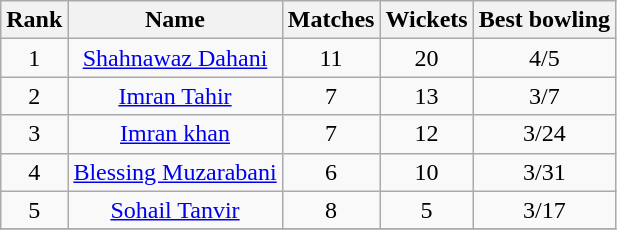<table class="wikitable" style="text-align: center;">
<tr>
<th>Rank</th>
<th>Name</th>
<th>Matches</th>
<th>Wickets</th>
<th>Best bowling</th>
</tr>
<tr>
<td>1</td>
<td><a href='#'>Shahnawaz Dahani</a></td>
<td>11</td>
<td>20</td>
<td>4/5</td>
</tr>
<tr>
<td>2</td>
<td><a href='#'>Imran Tahir</a></td>
<td>7</td>
<td>13</td>
<td>3/7</td>
</tr>
<tr>
<td>3</td>
<td><a href='#'>Imran khan</a></td>
<td>7</td>
<td>12</td>
<td>3/24</td>
</tr>
<tr>
<td>4</td>
<td><a href='#'>Blessing Muzarabani</a></td>
<td>6</td>
<td>10</td>
<td>3/31</td>
</tr>
<tr>
<td>5</td>
<td><a href='#'>Sohail Tanvir</a></td>
<td>8</td>
<td>5</td>
<td>3/17</td>
</tr>
<tr>
</tr>
</table>
